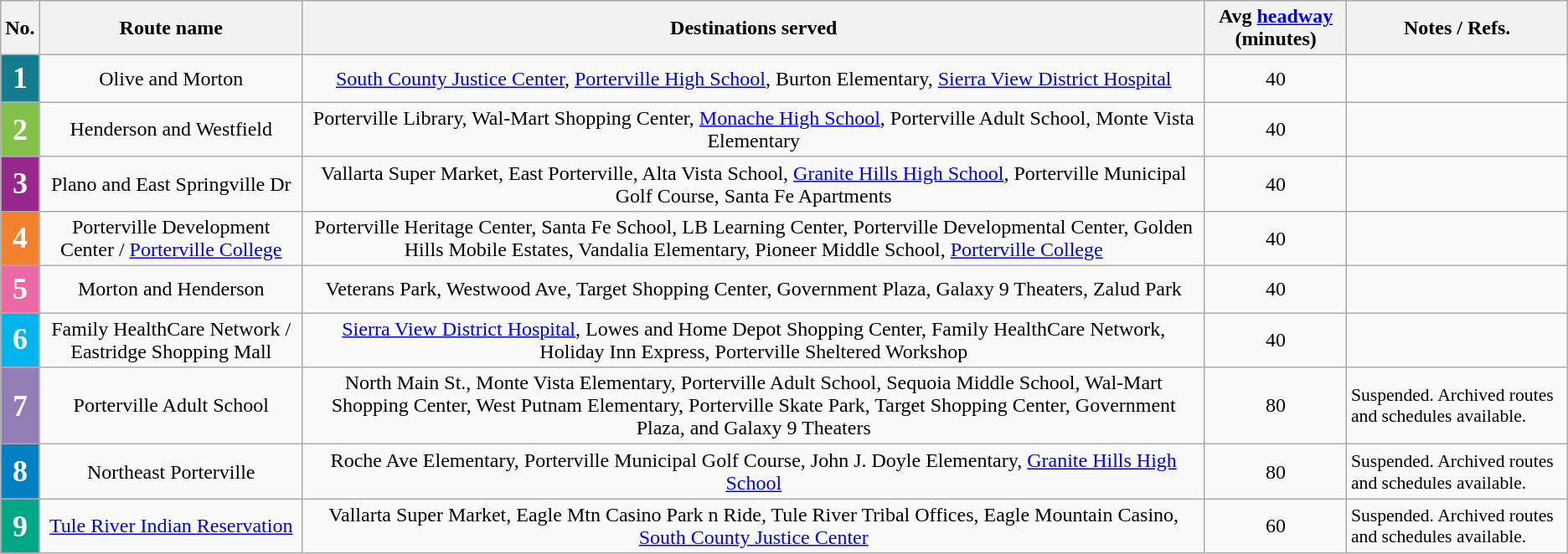<table class="wikitable sortable" style="font-size:100%;text-align:center;">
<tr>
<th>No.</th>
<th>Route name</th>
<th>Destinations served</th>
<th>Avg <a href='#'>headway</a> (minutes)</th>
<th class="unsortable">Notes / Refs.</th>
</tr>
<tr>
<th style="background:#127e8d;color:#fff;font-size:150%;">1</th>
<td>Olive and Morton</td>
<td><a href='#'>South County Justice Center</a>, <a href='#'>Porterville High School</a>, Burton Elementary, <a href='#'>Sierra View District Hospital</a></td>
<td>40</td>
<td style="font-size:90%;text-align:left;"></td>
</tr>
<tr>
<th style="background:#83c148;color:#fff;font-size:150%;">2</th>
<td>Henderson and Westfield</td>
<td>Porterville Library, Wal-Mart Shopping Center, <a href='#'>Monache High School</a>, Porterville Adult School, Monte Vista Elementary</td>
<td>40</td>
<td style="font-size:90%;text-align:left;"></td>
</tr>
<tr>
<th style="background:#98288e;color:#fff;font-size:150%;">3</th>
<td>Plano and East Springville Dr</td>
<td>Vallarta Super Market, East Porterville, Alta Vista School, <a href='#'>Granite Hills High School</a>, Porterville Municipal Golf Course, Santa Fe Apartments</td>
<td>40</td>
<td style="font-size:90%;text-align:left;"></td>
</tr>
<tr>
<th style="background:#f2802c;color:#fff;font-size:150%;">4</th>
<td>Porterville Development Center / <a href='#'>Porterville College</a></td>
<td>Porterville Heritage Center, Santa Fe School, LB Learning Center, Porterville Developmental Center, Golden Hills Mobile Estates, Vandalia Elementary, Pioneer Middle School, <a href='#'>Porterville College</a></td>
<td>40</td>
<td style="font-size:90%;text-align:left;"></td>
</tr>
<tr>
<th style="background:#ec67a6;color:#fff;font-size:150%;">5</th>
<td>Morton and Henderson</td>
<td>Veterans Park, Westwood Ave, Target Shopping Center, Government Plaza, Galaxy 9 Theaters, Zalud Park</td>
<td>40</td>
<td style="font-size:90%;text-align:left;"></td>
</tr>
<tr>
<th style="background:#00b5ee;color:#fff;font-size:150%;">6</th>
<td>Family HealthCare Network / Eastridge Shopping Mall</td>
<td><a href='#'>Sierra View District Hospital</a>, Lowes and Home Depot Shopping Center, Family HealthCare Network, Holiday Inn Express, Porterville Sheltered Workshop</td>
<td>40</td>
<td style="font-size:90%;text-align:left;"></td>
</tr>
<tr>
<th style="background:#937db7;color:#fff;font-size:150%;">7</th>
<td>Porterville Adult School</td>
<td>North Main St., Monte Vista Elementary, Porterville Adult School, Sequoia Middle School, Wal-Mart Shopping Center, West Putnam Elementary, Porterville Skate Park, Target Shopping Center, Government Plaza, and Galaxy 9 Theaters</td>
<td>80</td>
<td style="font-size:90%;text-align:left;">Suspended. Archived routes and schedules available.</td>
</tr>
<tr>
<th style="background:#0080c3;color:#fff;font-size:150%;">8</th>
<td>Northeast Porterville</td>
<td>Roche Ave Elementary, Porterville Municipal Golf Course, John J. Doyle Elementary, <a href='#'>Granite Hills High School</a></td>
<td>80</td>
<td style="font-size:90%;text-align:left;">Suspended. Archived routes and schedules available.</td>
</tr>
<tr>
<th style="background:#00a886;color:#fff;font-size:150%;">9</th>
<td><a href='#'>Tule River Indian Reservation</a></td>
<td>Vallarta Super Market, Eagle Mtn Casino Park n Ride, Tule River Tribal Offices, Eagle Mountain Casino, <a href='#'>South County Justice Center</a></td>
<td>60</td>
<td style="font-size:90%;text-align:left;">Suspended. Archived routes and schedules available.</td>
</tr>
</table>
